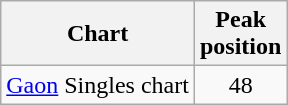<table class="wikitable sortable">
<tr>
<th>Chart</th>
<th>Peak<br>position</th>
</tr>
<tr>
<td><a href='#'>Gaon</a> Singles chart</td>
<td style="text-align:center;">48</td>
</tr>
</table>
